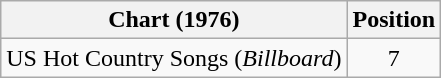<table class="wikitable">
<tr>
<th>Chart (1976)</th>
<th>Position</th>
</tr>
<tr>
<td>US Hot Country Songs (<em>Billboard</em>)</td>
<td align="center">7</td>
</tr>
</table>
